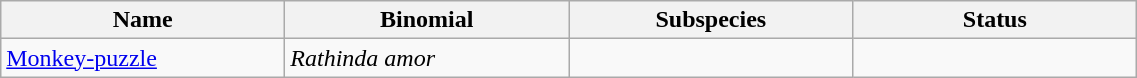<table width=60% class="wikitable">
<tr>
<th width=20%>Name</th>
<th width=20%>Binomial</th>
<th width=20%>Subspecies</th>
<th width=20%>Status</th>
</tr>
<tr>
<td><a href='#'>Monkey-puzzle</a><br>
</td>
<td><em>Rathinda amor</em></td>
<td></td>
<td></td>
</tr>
</table>
